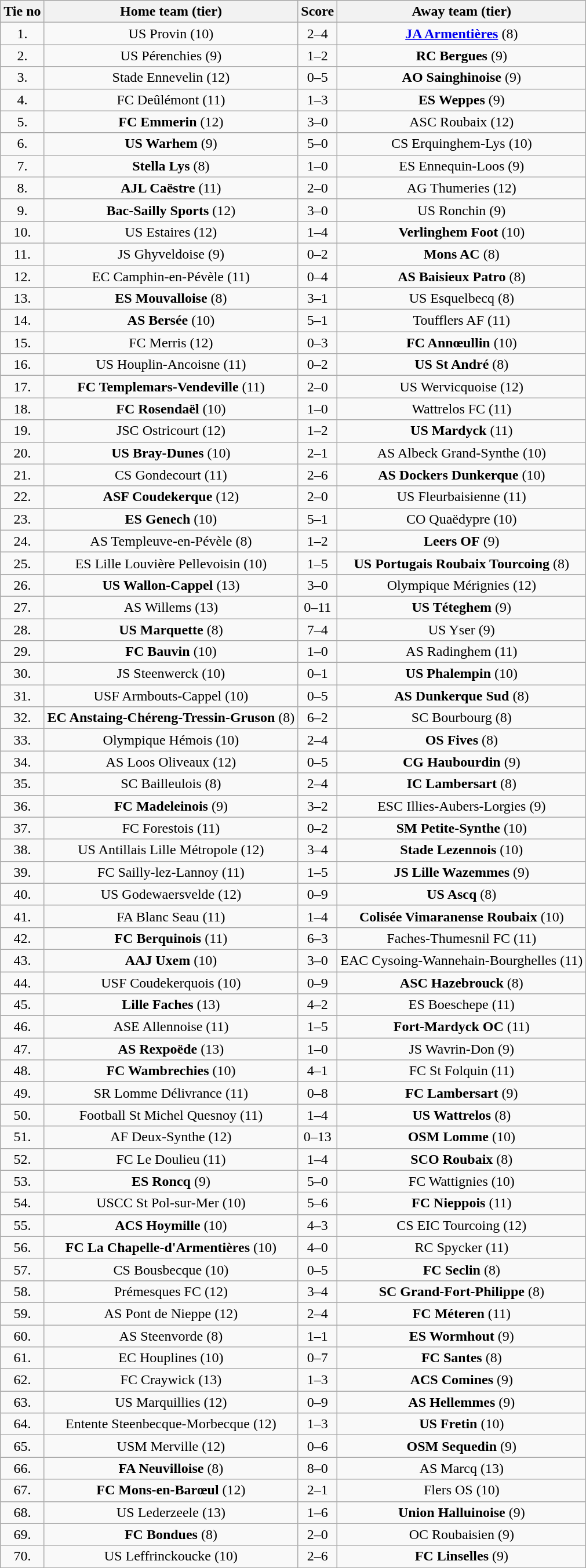<table class="wikitable" style="text-align: center">
<tr>
<th>Tie no</th>
<th>Home team (tier)</th>
<th>Score</th>
<th>Away team (tier)</th>
</tr>
<tr>
<td>1.</td>
<td>US Provin (10)</td>
<td>2–4</td>
<td><strong><a href='#'>JA Armentières</a></strong> (8)</td>
</tr>
<tr>
<td>2.</td>
<td>US Pérenchies (9)</td>
<td>1–2</td>
<td><strong>RC Bergues</strong> (9)</td>
</tr>
<tr>
<td>3.</td>
<td>Stade Ennevelin (12)</td>
<td>0–5</td>
<td><strong>AO Sainghinoise</strong> (9)</td>
</tr>
<tr>
<td>4.</td>
<td>FC Deûlémont (11)</td>
<td>1–3</td>
<td><strong>ES Weppes</strong> (9)</td>
</tr>
<tr>
<td>5.</td>
<td><strong>FC Emmerin</strong> (12)</td>
<td>3–0</td>
<td>ASC Roubaix (12)</td>
</tr>
<tr>
<td>6.</td>
<td><strong>US Warhem</strong> (9)</td>
<td>5–0</td>
<td>CS Erquinghem-Lys (10)</td>
</tr>
<tr>
<td>7.</td>
<td><strong>Stella Lys</strong> (8)</td>
<td>1–0</td>
<td>ES Ennequin-Loos (9)</td>
</tr>
<tr>
<td>8.</td>
<td><strong>AJL Caëstre</strong> (11)</td>
<td>2–0</td>
<td>AG Thumeries (12)</td>
</tr>
<tr>
<td>9.</td>
<td><strong>Bac-Sailly Sports</strong> (12)</td>
<td>3–0</td>
<td>US Ronchin (9)</td>
</tr>
<tr>
<td>10.</td>
<td>US Estaires (12)</td>
<td>1–4</td>
<td><strong>Verlinghem Foot</strong> (10)</td>
</tr>
<tr>
<td>11.</td>
<td>JS Ghyveldoise (9)</td>
<td>0–2</td>
<td><strong>Mons AC</strong> (8)</td>
</tr>
<tr>
<td>12.</td>
<td>EC Camphin-en-Pévèle (11)</td>
<td>0–4</td>
<td><strong>AS Baisieux Patro</strong> (8)</td>
</tr>
<tr>
<td>13.</td>
<td><strong>ES Mouvalloise</strong> (8)</td>
<td>3–1</td>
<td>US Esquelbecq (8)</td>
</tr>
<tr>
<td>14.</td>
<td><strong>AS Bersée</strong> (10)</td>
<td>5–1 </td>
<td>Toufflers AF (11)</td>
</tr>
<tr>
<td>15.</td>
<td>FC Merris (12)</td>
<td>0–3</td>
<td><strong>FC Annœullin</strong> (10)</td>
</tr>
<tr>
<td>16.</td>
<td>US Houplin-Ancoisne (11)</td>
<td>0–2</td>
<td><strong>US St André</strong> (8)</td>
</tr>
<tr>
<td>17.</td>
<td><strong>FC Templemars-Vendeville</strong> (11)</td>
<td>2–0</td>
<td>US Wervicquoise (12)</td>
</tr>
<tr>
<td>18.</td>
<td><strong>FC Rosendaël</strong> (10)</td>
<td>1–0</td>
<td>Wattrelos FC (11)</td>
</tr>
<tr>
<td>19.</td>
<td>JSC Ostricourt (12)</td>
<td>1–2</td>
<td><strong>US Mardyck</strong> (11)</td>
</tr>
<tr>
<td>20.</td>
<td><strong>US Bray-Dunes</strong> (10)</td>
<td>2–1</td>
<td>AS Albeck Grand-Synthe (10)</td>
</tr>
<tr>
<td>21.</td>
<td>CS Gondecourt (11)</td>
<td>2–6</td>
<td><strong>AS Dockers Dunkerque</strong> (10)</td>
</tr>
<tr>
<td>22.</td>
<td><strong>ASF Coudekerque</strong> (12)</td>
<td>2–0</td>
<td>US Fleurbaisienne (11)</td>
</tr>
<tr>
<td>23.</td>
<td><strong>ES Genech</strong> (10)</td>
<td>5–1</td>
<td>CO Quaëdypre (10)</td>
</tr>
<tr>
<td>24.</td>
<td>AS Templeuve-en-Pévèle (8)</td>
<td>1–2</td>
<td><strong>Leers OF</strong> (9)</td>
</tr>
<tr>
<td>25.</td>
<td>ES Lille Louvière Pellevoisin (10)</td>
<td>1–5</td>
<td><strong>US Portugais Roubaix Tourcoing</strong> (8)</td>
</tr>
<tr>
<td>26.</td>
<td><strong>US Wallon-Cappel</strong> (13)</td>
<td>3–0</td>
<td>Olympique Mérignies (12)</td>
</tr>
<tr>
<td>27.</td>
<td>AS Willems (13)</td>
<td>0–11</td>
<td><strong>US Téteghem</strong> (9)</td>
</tr>
<tr>
<td>28.</td>
<td><strong>US Marquette</strong> (8)</td>
<td>7–4</td>
<td>US Yser (9)</td>
</tr>
<tr>
<td>29.</td>
<td><strong>FC Bauvin</strong> (10)</td>
<td>1–0</td>
<td>AS Radinghem (11)</td>
</tr>
<tr>
<td>30.</td>
<td>JS Steenwerck (10)</td>
<td>0–1</td>
<td><strong>US Phalempin</strong> (10)</td>
</tr>
<tr>
<td>31.</td>
<td>USF Armbouts-Cappel (10)</td>
<td>0–5</td>
<td><strong>AS Dunkerque Sud</strong> (8)</td>
</tr>
<tr>
<td>32.</td>
<td><strong>EC Anstaing-Chéreng-Tressin-Gruson</strong> (8)</td>
<td>6–2</td>
<td>SC Bourbourg (8)</td>
</tr>
<tr>
<td>33.</td>
<td>Olympique Hémois (10)</td>
<td>2–4</td>
<td><strong>OS Fives</strong> (8)</td>
</tr>
<tr>
<td>34.</td>
<td>AS Loos Oliveaux (12)</td>
<td>0–5</td>
<td><strong>CG Haubourdin</strong> (9)</td>
</tr>
<tr>
<td>35.</td>
<td>SC Bailleulois (8)</td>
<td>2–4</td>
<td><strong>IC Lambersart</strong> (8)</td>
</tr>
<tr>
<td>36.</td>
<td><strong>FC Madeleinois</strong> (9)</td>
<td>3–2</td>
<td>ESC Illies-Aubers-Lorgies (9)</td>
</tr>
<tr>
<td>37.</td>
<td>FC Forestois (11)</td>
<td>0–2</td>
<td><strong>SM Petite-Synthe</strong> (10)</td>
</tr>
<tr>
<td>38.</td>
<td>US Antillais Lille Métropole (12)</td>
<td>3–4 </td>
<td><strong>Stade Lezennois</strong> (10)</td>
</tr>
<tr>
<td>39.</td>
<td>FC Sailly-lez-Lannoy (11)</td>
<td>1–5</td>
<td><strong>JS Lille Wazemmes</strong> (9)</td>
</tr>
<tr>
<td>40.</td>
<td>US Godewaersvelde (12)</td>
<td>0–9</td>
<td><strong>US Ascq</strong> (8)</td>
</tr>
<tr>
<td>41.</td>
<td>FA Blanc Seau (11)</td>
<td>1–4</td>
<td><strong>Colisée Vimaranense Roubaix</strong> (10)</td>
</tr>
<tr>
<td>42.</td>
<td><strong>FC Berquinois</strong> (11)</td>
<td>6–3 </td>
<td>Faches-Thumesnil FC (11)</td>
</tr>
<tr>
<td>43.</td>
<td><strong>AAJ Uxem</strong> (10)</td>
<td>3–0</td>
<td>EAC Cysoing-Wannehain-Bourghelles (11)</td>
</tr>
<tr>
<td>44.</td>
<td>USF Coudekerquois (10)</td>
<td>0–9</td>
<td><strong>ASC Hazebrouck</strong> (8)</td>
</tr>
<tr>
<td>45.</td>
<td><strong>Lille Faches</strong> (13)</td>
<td>4–2</td>
<td>ES Boeschepe (11)</td>
</tr>
<tr>
<td>46.</td>
<td>ASE Allennoise (11)</td>
<td>1–5</td>
<td><strong>Fort-Mardyck OC</strong> (11)</td>
</tr>
<tr>
<td>47.</td>
<td><strong>AS Rexpoëde</strong> (13)</td>
<td>1–0</td>
<td>JS Wavrin-Don (9)</td>
</tr>
<tr>
<td>48.</td>
<td><strong>FC Wambrechies</strong> (10)</td>
<td>4–1</td>
<td>FC St Folquin (11)</td>
</tr>
<tr>
<td>49.</td>
<td>SR Lomme Délivrance (11)</td>
<td>0–8</td>
<td><strong>FC Lambersart</strong> (9)</td>
</tr>
<tr>
<td>50.</td>
<td>Football St Michel Quesnoy (11)</td>
<td>1–4</td>
<td><strong>US Wattrelos</strong> (8)</td>
</tr>
<tr>
<td>51.</td>
<td>AF Deux-Synthe (12)</td>
<td>0–13</td>
<td><strong>OSM Lomme</strong> (10)</td>
</tr>
<tr>
<td>52.</td>
<td>FC Le Doulieu (11)</td>
<td>1–4</td>
<td><strong>SCO Roubaix</strong> (8)</td>
</tr>
<tr>
<td>53.</td>
<td><strong>ES Roncq</strong> (9)</td>
<td>5–0</td>
<td>FC Wattignies (10)</td>
</tr>
<tr>
<td>54.</td>
<td>USCC St Pol-sur-Mer (10)</td>
<td>5–6</td>
<td><strong>FC Nieppois</strong> (11)</td>
</tr>
<tr>
<td>55.</td>
<td><strong>ACS Hoymille</strong> (10)</td>
<td>4–3</td>
<td>CS EIC Tourcoing (12)</td>
</tr>
<tr>
<td>56.</td>
<td><strong>FC La Chapelle-d'Armentières</strong> (10)</td>
<td>4–0</td>
<td>RC Spycker (11)</td>
</tr>
<tr>
<td>57.</td>
<td>CS Bousbecque (10)</td>
<td>0–5</td>
<td><strong>FC Seclin</strong> (8)</td>
</tr>
<tr>
<td>58.</td>
<td>Prémesques FC (12)</td>
<td>3–4</td>
<td><strong>SC Grand-Fort-Philippe</strong> (8)</td>
</tr>
<tr>
<td>59.</td>
<td>AS Pont de Nieppe (12)</td>
<td>2–4</td>
<td><strong>FC Méteren</strong> (11)</td>
</tr>
<tr>
<td>60.</td>
<td>AS Steenvorde (8)</td>
<td>1–1 </td>
<td><strong>ES Wormhout</strong> (9)</td>
</tr>
<tr>
<td>61.</td>
<td>EC Houplines (10)</td>
<td>0–7</td>
<td><strong>FC Santes</strong> (8)</td>
</tr>
<tr>
<td>62.</td>
<td>FC Craywick (13)</td>
<td>1–3</td>
<td><strong>ACS Comines</strong> (9)</td>
</tr>
<tr>
<td>63.</td>
<td>US Marquillies (12)</td>
<td>0–9</td>
<td><strong>AS Hellemmes</strong> (9)</td>
</tr>
<tr>
<td>64.</td>
<td>Entente Steenbecque-Morbecque (12)</td>
<td>1–3</td>
<td><strong>US Fretin</strong> (10)</td>
</tr>
<tr>
<td>65.</td>
<td>USM Merville (12)</td>
<td>0–6</td>
<td><strong>OSM Sequedin</strong> (9)</td>
</tr>
<tr>
<td>66.</td>
<td><strong>FA Neuvilloise</strong> (8)</td>
<td>8–0</td>
<td>AS Marcq (13)</td>
</tr>
<tr>
<td>67.</td>
<td><strong>FC Mons-en-Barœul</strong> (12)</td>
<td>2–1</td>
<td>Flers OS (10)</td>
</tr>
<tr>
<td>68.</td>
<td>US Lederzeele (13)</td>
<td>1–6</td>
<td><strong>Union Halluinoise</strong> (9)</td>
</tr>
<tr>
<td>69.</td>
<td><strong>FC Bondues</strong> (8)</td>
<td>2–0</td>
<td>OC Roubaisien (9)</td>
</tr>
<tr>
<td>70.</td>
<td>US Leffrinckoucke (10)</td>
<td>2–6</td>
<td><strong>FC Linselles</strong> (9)</td>
</tr>
</table>
